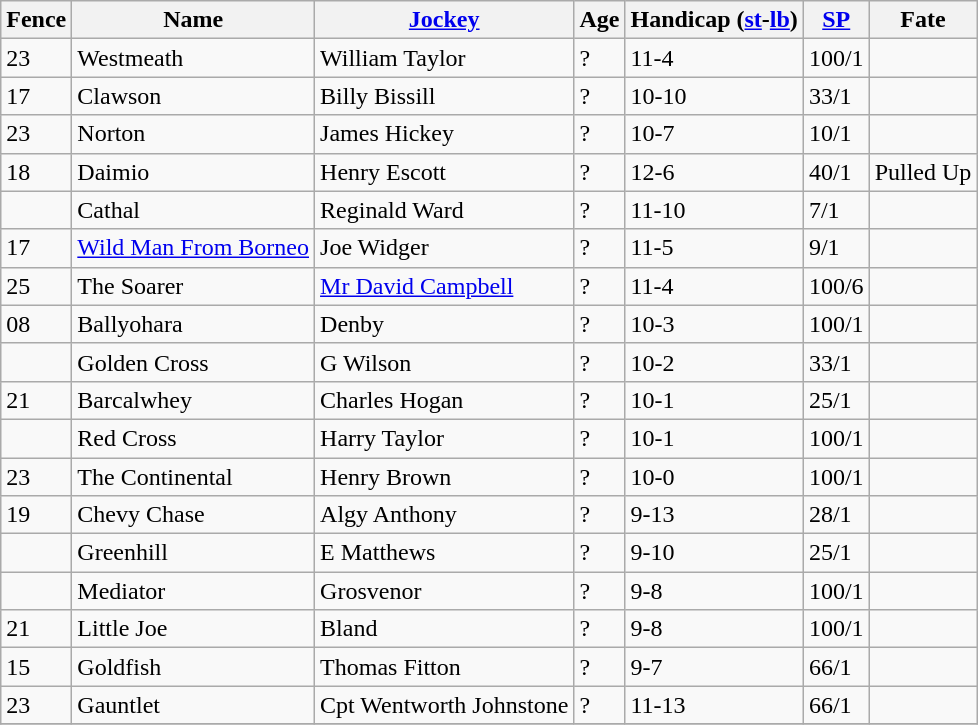<table class="wikitable sortable">
<tr>
<th>Fence</th>
<th>Name</th>
<th><a href='#'>Jockey</a></th>
<th>Age</th>
<th>Handicap (<a href='#'>st</a>-<a href='#'>lb</a>)</th>
<th><a href='#'>SP</a></th>
<th>Fate</th>
</tr>
<tr>
<td>23</td>
<td>Westmeath</td>
<td>William Taylor</td>
<td>?</td>
<td>11-4</td>
<td>100/1</td>
<td></td>
</tr>
<tr>
<td>17</td>
<td>Clawson</td>
<td>Billy Bissill</td>
<td>?</td>
<td>10-10</td>
<td>33/1</td>
<td></td>
</tr>
<tr>
<td>23</td>
<td>Norton</td>
<td>James Hickey</td>
<td>?</td>
<td>10-7</td>
<td>10/1</td>
<td></td>
</tr>
<tr>
<td>18</td>
<td>Daimio</td>
<td>Henry Escott</td>
<td>?</td>
<td>12-6</td>
<td>40/1</td>
<td>Pulled Up</td>
</tr>
<tr>
<td></td>
<td>Cathal</td>
<td>Reginald Ward</td>
<td>?</td>
<td>11-10</td>
<td>7/1</td>
<td></td>
</tr>
<tr>
<td>17</td>
<td><a href='#'>Wild Man From Borneo</a></td>
<td>Joe Widger</td>
<td>?</td>
<td>11-5</td>
<td>9/1</td>
<td></td>
</tr>
<tr>
<td>25</td>
<td>The Soarer</td>
<td><a href='#'>Mr David Campbell</a></td>
<td>?</td>
<td>11-4</td>
<td>100/6</td>
<td></td>
</tr>
<tr>
<td>08</td>
<td>Ballyohara</td>
<td>Denby</td>
<td>?</td>
<td>10-3</td>
<td>100/1</td>
<td></td>
</tr>
<tr>
<td></td>
<td>Golden Cross</td>
<td>G Wilson</td>
<td>?</td>
<td>10-2</td>
<td>33/1</td>
<td></td>
</tr>
<tr>
<td>21</td>
<td>Barcalwhey</td>
<td>Charles Hogan</td>
<td>?</td>
<td>10-1</td>
<td>25/1</td>
<td></td>
</tr>
<tr>
<td></td>
<td>Red Cross</td>
<td>Harry Taylor</td>
<td>?</td>
<td>10-1</td>
<td>100/1</td>
<td></td>
</tr>
<tr>
<td>23</td>
<td>The Continental</td>
<td>Henry Brown</td>
<td>?</td>
<td>10-0</td>
<td>100/1</td>
<td></td>
</tr>
<tr>
<td>19</td>
<td>Chevy Chase</td>
<td>Algy Anthony</td>
<td>?</td>
<td>9-13</td>
<td>28/1</td>
<td></td>
</tr>
<tr>
<td></td>
<td>Greenhill</td>
<td>E Matthews</td>
<td>?</td>
<td>9-10</td>
<td>25/1</td>
<td></td>
</tr>
<tr>
<td></td>
<td>Mediator</td>
<td>Grosvenor</td>
<td>?</td>
<td>9-8</td>
<td>100/1</td>
<td></td>
</tr>
<tr>
<td>21</td>
<td>Little Joe</td>
<td>Bland</td>
<td>?</td>
<td>9-8</td>
<td>100/1</td>
<td></td>
</tr>
<tr>
<td>15</td>
<td>Goldfish</td>
<td>Thomas Fitton</td>
<td>?</td>
<td>9-7</td>
<td>66/1</td>
<td></td>
</tr>
<tr>
<td>23</td>
<td>Gauntlet</td>
<td>Cpt Wentworth Johnstone</td>
<td>?</td>
<td>11-13</td>
<td>66/1</td>
<td></td>
</tr>
<tr>
</tr>
</table>
